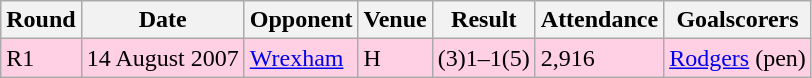<table class="wikitable">
<tr>
<th>Round</th>
<th>Date</th>
<th>Opponent</th>
<th>Venue</th>
<th>Result</th>
<th>Attendance</th>
<th>Goalscorers</th>
</tr>
<tr style="background-color: #ffd0e3;">
<td>R1</td>
<td>14 August 2007</td>
<td><a href='#'>Wrexham</a></td>
<td>H</td>
<td>(3)1–1(5)</td>
<td>2,916</td>
<td><a href='#'>Rodgers</a> (pen)</td>
</tr>
</table>
